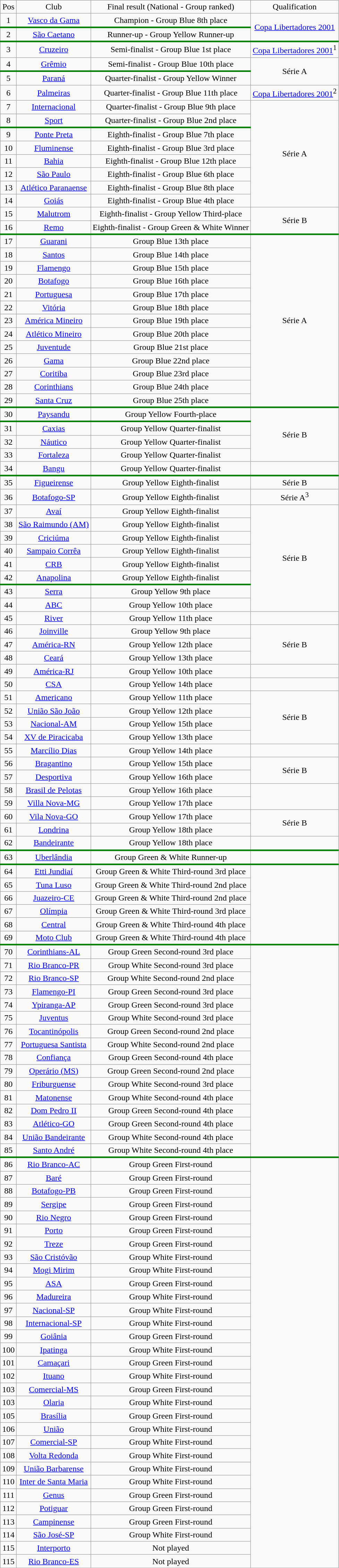<table class="wikitable" style="text-align: center;">
<tr>
<td>Pos</td>
<td>Club</td>
<td>Final result (National - Group ranked)</td>
<td>Qualification</td>
</tr>
<tr style="border-bottom:3px solid green;">
<td>1</td>
<td><a href='#'>Vasco da Gama</a></td>
<td>Champion - Group Blue 8th place</td>
<td rowspan="2"><a href='#'>Copa Libertadores 2001</a></td>
</tr>
<tr style="border-bottom:3px solid green;">
<td>2</td>
<td><a href='#'>São Caetano</a></td>
<td>Runner-up - Group Yellow Runner-up</td>
</tr>
<tr>
<td>3</td>
<td><a href='#'>Cruzeiro</a></td>
<td>Semi-finalist - Group Blue 1st place</td>
<td><a href='#'>Copa Libertadores 2001</a><sup>1</sup></td>
</tr>
<tr style="border-bottom:3px solid green;">
<td>4</td>
<td><a href='#'>Grêmio</a></td>
<td>Semi-finalist - Group Blue 10th place</td>
<td rowspan="2">Série A</td>
</tr>
<tr>
<td>5</td>
<td><a href='#'>Paraná</a></td>
<td>Quarter-finalist - Group Yellow Winner</td>
</tr>
<tr>
<td>6</td>
<td><a href='#'>Palmeiras</a></td>
<td>Quarter-finalist - Group Blue 11th place</td>
<td><a href='#'>Copa Libertadores 2001</a><sup>2</sup></td>
</tr>
<tr>
<td>7</td>
<td><a href='#'>Internacional</a></td>
<td>Quarter-finalist - Group Blue 9th place</td>
<td rowspan="8">Série A</td>
</tr>
<tr style="border-bottom:3px solid green;">
<td>8</td>
<td><a href='#'>Sport</a></td>
<td>Quarter-finalist - Group Blue 2nd place</td>
</tr>
<tr>
<td>9</td>
<td><a href='#'>Ponte Preta</a></td>
<td>Eighth-finalist - Group Blue 7th place</td>
</tr>
<tr>
<td>10</td>
<td><a href='#'>Fluminense</a></td>
<td>Eighth-finalist - Group Blue 3rd place</td>
</tr>
<tr>
<td>11</td>
<td><a href='#'>Bahia</a></td>
<td>Eighth-finalist - Group Blue 12th place</td>
</tr>
<tr>
<td>12</td>
<td><a href='#'>São Paulo</a></td>
<td>Eighth-finalist - Group Blue 6th place</td>
</tr>
<tr>
<td>13</td>
<td><a href='#'>Atlético Paranaense</a></td>
<td>Eighth-finalist - Group Blue 8th place</td>
</tr>
<tr>
<td>14</td>
<td><a href='#'>Goiás</a></td>
<td>Eighth-finalist - Group Blue 4th place</td>
</tr>
<tr>
<td>15</td>
<td><a href='#'>Malutrom</a></td>
<td>Eighth-finalist - Group Yellow Third-place</td>
<td rowspan="2">Série B</td>
</tr>
<tr style="border-bottom:3px solid green;">
<td>16</td>
<td><a href='#'>Remo</a></td>
<td>Eighth-finalist - Group Green & White Winner</td>
</tr>
<tr>
<td>17</td>
<td><a href='#'>Guarani</a></td>
<td>Group Blue 13th place</td>
<td rowspan="13">Série A</td>
</tr>
<tr>
<td>18</td>
<td><a href='#'>Santos</a></td>
<td>Group Blue 14th place</td>
</tr>
<tr>
<td>19</td>
<td><a href='#'>Flamengo</a></td>
<td>Group Blue 15th place</td>
</tr>
<tr>
<td>20</td>
<td><a href='#'>Botafogo</a></td>
<td>Group Blue 16th place</td>
</tr>
<tr>
<td>21</td>
<td><a href='#'>Portuguesa</a></td>
<td>Group Blue 17th place</td>
</tr>
<tr>
<td>22</td>
<td><a href='#'>Vitória</a></td>
<td>Group Blue 18th place</td>
</tr>
<tr>
<td>23</td>
<td><a href='#'>América Mineiro</a></td>
<td>Group Blue 19th place</td>
</tr>
<tr>
<td>24</td>
<td><a href='#'>Atlético Mineiro</a></td>
<td>Group Blue 20th place</td>
</tr>
<tr>
<td>25</td>
<td><a href='#'>Juventude</a></td>
<td>Group Blue 21st place</td>
</tr>
<tr>
<td>26</td>
<td><a href='#'>Gama</a></td>
<td>Group Blue 22nd place</td>
</tr>
<tr>
<td>27</td>
<td><a href='#'>Coritiba</a></td>
<td>Group Blue 23rd place</td>
</tr>
<tr>
<td>28</td>
<td><a href='#'>Corinthians</a></td>
<td>Group Blue 24th place</td>
</tr>
<tr style="border-bottom:3px solid green;">
<td>29</td>
<td><a href='#'>Santa Cruz</a></td>
<td>Group Blue 25th place</td>
</tr>
<tr style="border-bottom:3px solid green;">
<td>30</td>
<td><a href='#'>Paysandu</a></td>
<td>Group Yellow Fourth-place</td>
<td rowspan="4">Série B</td>
</tr>
<tr>
<td>31</td>
<td><a href='#'>Caxias</a></td>
<td>Group Yellow Quarter-finalist</td>
</tr>
<tr>
<td>32</td>
<td><a href='#'>Náutico</a></td>
<td>Group Yellow Quarter-finalist</td>
</tr>
<tr>
<td>33</td>
<td><a href='#'>Fortaleza</a></td>
<td>Group Yellow Quarter-finalist</td>
</tr>
<tr style="border-bottom:3px solid green;">
<td>34</td>
<td><a href='#'>Bangu</a></td>
<td>Group Yellow Quarter-finalist</td>
</tr>
<tr>
<td>35</td>
<td><a href='#'>Figueirense</a></td>
<td>Group Yellow Eighth-finalist</td>
<td>Série B</td>
</tr>
<tr>
<td>36</td>
<td><a href='#'>Botafogo-SP</a></td>
<td>Group Yellow Eighth-finalist</td>
<td>Série A<sup>3</sup></td>
</tr>
<tr>
<td>37</td>
<td><a href='#'>Avaí</a></td>
<td>Group Yellow Eighth-finalist</td>
<td rowspan="8">Série B</td>
</tr>
<tr>
<td>38</td>
<td><a href='#'>São Raimundo (AM)</a></td>
<td>Group Yellow Eighth-finalist</td>
</tr>
<tr>
<td>39</td>
<td><a href='#'>Criciúma</a></td>
<td>Group Yellow Eighth-finalist</td>
</tr>
<tr>
<td>40</td>
<td><a href='#'>Sampaio Corrêa</a></td>
<td>Group Yellow Eighth-finalist</td>
</tr>
<tr>
<td>41</td>
<td><a href='#'>CRB</a></td>
<td>Group Yellow Eighth-finalist</td>
</tr>
<tr style="border-bottom:3px solid green;">
<td>42</td>
<td><a href='#'>Anapolina</a></td>
<td>Group Yellow Eighth-finalist</td>
</tr>
<tr>
<td>43</td>
<td><a href='#'>Serra</a></td>
<td>Group Yellow 9th place</td>
</tr>
<tr>
<td>44</td>
<td><a href='#'>ABC</a></td>
<td>Group Yellow 10th place</td>
</tr>
<tr>
<td>45</td>
<td><a href='#'>River</a></td>
<td>Group Yellow 11th place</td>
<td></td>
</tr>
<tr>
<td>46</td>
<td><a href='#'>Joinville</a></td>
<td>Group Yellow 9th place</td>
<td rowspan="3">Série B</td>
</tr>
<tr>
<td>47</td>
<td><a href='#'>América-RN</a></td>
<td>Group Yellow 12th place</td>
</tr>
<tr>
<td>48</td>
<td><a href='#'>Ceará</a></td>
<td>Group Yellow 13th place</td>
</tr>
<tr>
<td>49</td>
<td><a href='#'>América-RJ</a></td>
<td>Group Yellow 10th place</td>
<td></td>
</tr>
<tr>
<td>50</td>
<td><a href='#'>CSA</a></td>
<td>Group Yellow 14th place</td>
<td></td>
</tr>
<tr>
<td>51</td>
<td><a href='#'>Americano</a></td>
<td>Group Yellow 11th place</td>
<td rowspan="4">Série B</td>
</tr>
<tr>
<td>52</td>
<td><a href='#'>União São João</a></td>
<td>Group Yellow 12th place</td>
</tr>
<tr>
<td>53</td>
<td><a href='#'>Nacional-AM</a></td>
<td>Group Yellow 15th place</td>
</tr>
<tr>
<td>54</td>
<td><a href='#'>XV de Piracicaba</a></td>
<td>Group Yellow 13th place</td>
</tr>
<tr>
<td>55</td>
<td><a href='#'>Marcílio Dias</a></td>
<td>Group Yellow 14th place</td>
</tr>
<tr>
<td>56</td>
<td><a href='#'>Bragantino</a></td>
<td>Group Yellow 15th place</td>
<td rowspan="2">Série B</td>
</tr>
<tr>
<td>57</td>
<td><a href='#'>Desportiva</a></td>
<td>Group Yellow 16th place</td>
</tr>
<tr>
<td>58</td>
<td><a href='#'>Brasil de Pelotas</a></td>
<td>Group Yellow 16th place</td>
<td rowspan="2"></td>
</tr>
<tr>
<td>59</td>
<td><a href='#'>Villa Nova-MG</a></td>
<td>Group Yellow 17th place</td>
</tr>
<tr>
<td>60</td>
<td><a href='#'>Vila Nova-GO</a></td>
<td>Group Yellow 17th place</td>
<td rowspan="2">Série B</td>
</tr>
<tr>
<td>61</td>
<td><a href='#'>Londrina</a></td>
<td>Group Yellow 18th place</td>
</tr>
<tr style="border-bottom:3px solid green;">
<td>62</td>
<td><a href='#'>Bandeirante</a></td>
<td>Group Yellow 18th place</td>
</tr>
<tr style="border-bottom:3px solid green;">
<td>63</td>
<td><a href='#'>Uberlândia</a></td>
<td>Group Green & White Runner-up</td>
</tr>
<tr>
<td>64</td>
<td><a href='#'>Etti Jundiaí</a></td>
<td>Group Green & White Third-round 3rd place</td>
</tr>
<tr>
<td>65</td>
<td><a href='#'>Tuna Luso</a></td>
<td>Group Green & White Third-round 2nd place</td>
</tr>
<tr>
<td>66</td>
<td><a href='#'>Juazeiro-CE</a></td>
<td>Group Green & White Third-round 2nd place</td>
</tr>
<tr>
<td>67</td>
<td><a href='#'>Olímpia</a></td>
<td>Group Green & White Third-round 3rd place</td>
</tr>
<tr>
<td>68</td>
<td><a href='#'>Central</a></td>
<td>Group Green & White Third-round 4th place</td>
</tr>
<tr style="border-bottom:3px solid green;">
<td>69</td>
<td><a href='#'>Moto Club</a></td>
<td>Group Green & White Third-round 4th place</td>
</tr>
<tr>
<td>70</td>
<td><a href='#'>Corinthians-AL</a></td>
<td>Group Green Second-round 3rd place</td>
</tr>
<tr>
<td>71</td>
<td><a href='#'>Rio Branco-PR</a></td>
<td>Group White Second-round 3rd place</td>
</tr>
<tr>
<td>72</td>
<td><a href='#'>Rio Branco-SP</a></td>
<td>Group White Second-round 2nd place</td>
</tr>
<tr>
<td>73</td>
<td><a href='#'>Flamengo-PI</a></td>
<td>Group Green Second-round 3rd place</td>
</tr>
<tr>
<td>74</td>
<td><a href='#'>Ypiranga-AP</a></td>
<td>Group Green Second-round 3rd place</td>
</tr>
<tr>
<td>75</td>
<td><a href='#'>Juventus</a></td>
<td>Group White Second-round 3rd place</td>
</tr>
<tr>
<td>76</td>
<td><a href='#'>Tocantinópolis</a></td>
<td>Group Green Second-round 2nd place</td>
</tr>
<tr>
<td>77</td>
<td><a href='#'>Portuguesa Santista</a></td>
<td>Group White Second-round 2nd place</td>
</tr>
<tr>
<td>78</td>
<td><a href='#'>Confiança</a></td>
<td>Group Green Second-round 4th place</td>
</tr>
<tr>
<td>79</td>
<td><a href='#'>Operário (MS)</a></td>
<td>Group Green Second-round 2nd place</td>
</tr>
<tr>
<td>80</td>
<td><a href='#'>Friburguense</a></td>
<td>Group White Second-round 3rd place</td>
</tr>
<tr>
<td>81</td>
<td><a href='#'>Matonense</a></td>
<td>Group White Second-round 4th place</td>
</tr>
<tr>
<td>82</td>
<td><a href='#'>Dom Pedro II</a></td>
<td>Group Green Second-round 4th place</td>
</tr>
<tr>
<td>83</td>
<td><a href='#'>Atlético-GO</a></td>
<td>Group Green Second-round 4th place</td>
</tr>
<tr>
<td>84</td>
<td><a href='#'>União Bandeirante</a></td>
<td>Group White Second-round 4th place</td>
</tr>
<tr style="border-bottom:3px solid green;">
<td>85</td>
<td><a href='#'>Santo André</a></td>
<td>Group White Second-round 4th place</td>
</tr>
<tr>
<td>86</td>
<td><a href='#'>Rio Branco-AC</a></td>
<td>Group Green First-round</td>
</tr>
<tr>
<td>87</td>
<td><a href='#'>Baré</a></td>
<td>Group Green First-round</td>
</tr>
<tr>
<td>88</td>
<td><a href='#'>Botafogo-PB</a></td>
<td>Group Green First-round</td>
</tr>
<tr>
<td>89</td>
<td><a href='#'>Sergipe</a></td>
<td>Group Green First-round</td>
</tr>
<tr>
<td>90</td>
<td><a href='#'>Rio Negro</a></td>
<td>Group Green First-round</td>
</tr>
<tr>
<td>91</td>
<td><a href='#'>Porto</a></td>
<td>Group Green First-round</td>
</tr>
<tr>
<td>92</td>
<td><a href='#'>Treze</a></td>
<td>Group Green First-round</td>
</tr>
<tr>
<td>93</td>
<td><a href='#'>São Cristóvão</a></td>
<td>Group White First-round</td>
</tr>
<tr>
<td>94</td>
<td><a href='#'>Mogi Mirim</a></td>
<td>Group White First-round</td>
</tr>
<tr>
<td>95</td>
<td><a href='#'>ASA</a></td>
<td>Group Green First-round</td>
</tr>
<tr>
<td>96</td>
<td><a href='#'>Madureira</a></td>
<td>Group White First-round</td>
</tr>
<tr>
<td>97</td>
<td><a href='#'>Nacional-SP</a></td>
<td>Group White First-round</td>
</tr>
<tr>
<td>98</td>
<td><a href='#'>Internacional-SP</a></td>
<td>Group White First-round</td>
</tr>
<tr>
<td>99</td>
<td><a href='#'>Goiânia</a></td>
<td>Group Green First-round</td>
</tr>
<tr>
<td>100</td>
<td><a href='#'>Ipatinga</a></td>
<td>Group White First-round</td>
</tr>
<tr>
<td>101</td>
<td><a href='#'>Camaçari</a></td>
<td>Group Green First-round</td>
</tr>
<tr>
<td>102</td>
<td><a href='#'>Ituano</a></td>
<td>Group White First-round</td>
</tr>
<tr>
<td>103</td>
<td><a href='#'>Comercial-MS</a></td>
<td>Group Green First-round</td>
</tr>
<tr>
<td>103</td>
<td><a href='#'>Olaria</a></td>
<td>Group White First-round</td>
</tr>
<tr>
<td>105</td>
<td><a href='#'>Brasília</a></td>
<td>Group Green First-round</td>
</tr>
<tr>
<td>106</td>
<td><a href='#'>União</a></td>
<td>Group White First-round</td>
</tr>
<tr>
<td>107</td>
<td><a href='#'>Comercial-SP</a></td>
<td>Group White First-round</td>
</tr>
<tr>
<td>108</td>
<td><a href='#'>Volta Redonda</a></td>
<td>Group White First-round</td>
</tr>
<tr>
<td>109</td>
<td><a href='#'>União Barbarense</a></td>
<td>Group White First-round</td>
</tr>
<tr>
<td>110</td>
<td><a href='#'>Inter de Santa Maria</a></td>
<td>Group White First-round</td>
</tr>
<tr>
<td>111</td>
<td><a href='#'>Genus</a></td>
<td>Group Green First-round</td>
</tr>
<tr>
<td>112</td>
<td><a href='#'>Potiguar</a></td>
<td>Group Green First-round</td>
</tr>
<tr>
<td>113</td>
<td><a href='#'>Campinense</a></td>
<td>Group Green First-round</td>
</tr>
<tr>
<td>114</td>
<td><a href='#'>São José-SP</a></td>
<td>Group White First-round</td>
</tr>
<tr>
<td>115</td>
<td><a href='#'>Interporto</a></td>
<td>Not played</td>
</tr>
<tr>
<td>115</td>
<td><a href='#'>Rio Branco-ES</a></td>
<td>Not played</td>
</tr>
</table>
